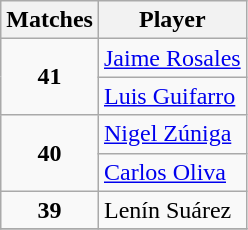<table class="wikitable">
<tr>
<th>Matches</th>
<th>Player</th>
</tr>
<tr>
<td rowspan="2" align=center><strong>41</strong></td>
<td> <a href='#'>Jaime Rosales</a></td>
</tr>
<tr>
<td> <a href='#'>Luis Guifarro</a></td>
</tr>
<tr>
<td rowspan="2" align=center><strong>40</strong></td>
<td> <a href='#'>Nigel Zúniga</a></td>
</tr>
<tr>
<td> <a href='#'>Carlos Oliva</a></td>
</tr>
<tr>
<td rowspan="1" align=center><strong>39</strong></td>
<td> Lenín Suárez</td>
</tr>
<tr>
</tr>
</table>
